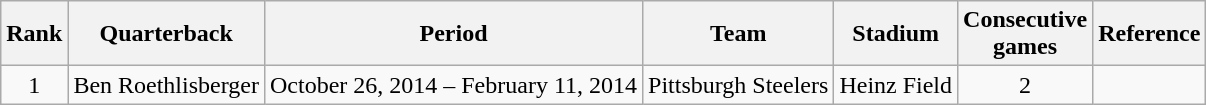<table class="wikitable">
<tr>
<th>Rank</th>
<th>Quarterback</th>
<th>Period</th>
<th>Team</th>
<th>Stadium</th>
<th>Consecutive<br>games</th>
<th>Reference</th>
</tr>
<tr>
<td style="text-align:center;">1</td>
<td>Ben Roethlisberger</td>
<td>October 26, 2014 – February 11, 2014</td>
<td>Pittsburgh Steelers</td>
<td>Heinz Field</td>
<td style="text-align:center;">2</td>
<td style="text-align:center;"></td>
</tr>
</table>
